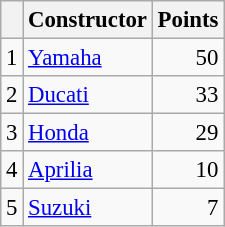<table class="wikitable" style="font-size: 95%;">
<tr>
<th></th>
<th>Constructor</th>
<th>Points</th>
</tr>
<tr>
<td align=center>1</td>
<td> <a href='#'>Yamaha</a></td>
<td align=right>50</td>
</tr>
<tr>
<td align=center>2</td>
<td> <a href='#'>Ducati</a></td>
<td align=right>33</td>
</tr>
<tr>
<td align=center>3</td>
<td> <a href='#'>Honda</a></td>
<td align=right>29</td>
</tr>
<tr>
<td align=center>4</td>
<td> <a href='#'>Aprilia</a></td>
<td align=right>10</td>
</tr>
<tr>
<td align=center>5</td>
<td> <a href='#'>Suzuki</a></td>
<td align=right>7</td>
</tr>
</table>
